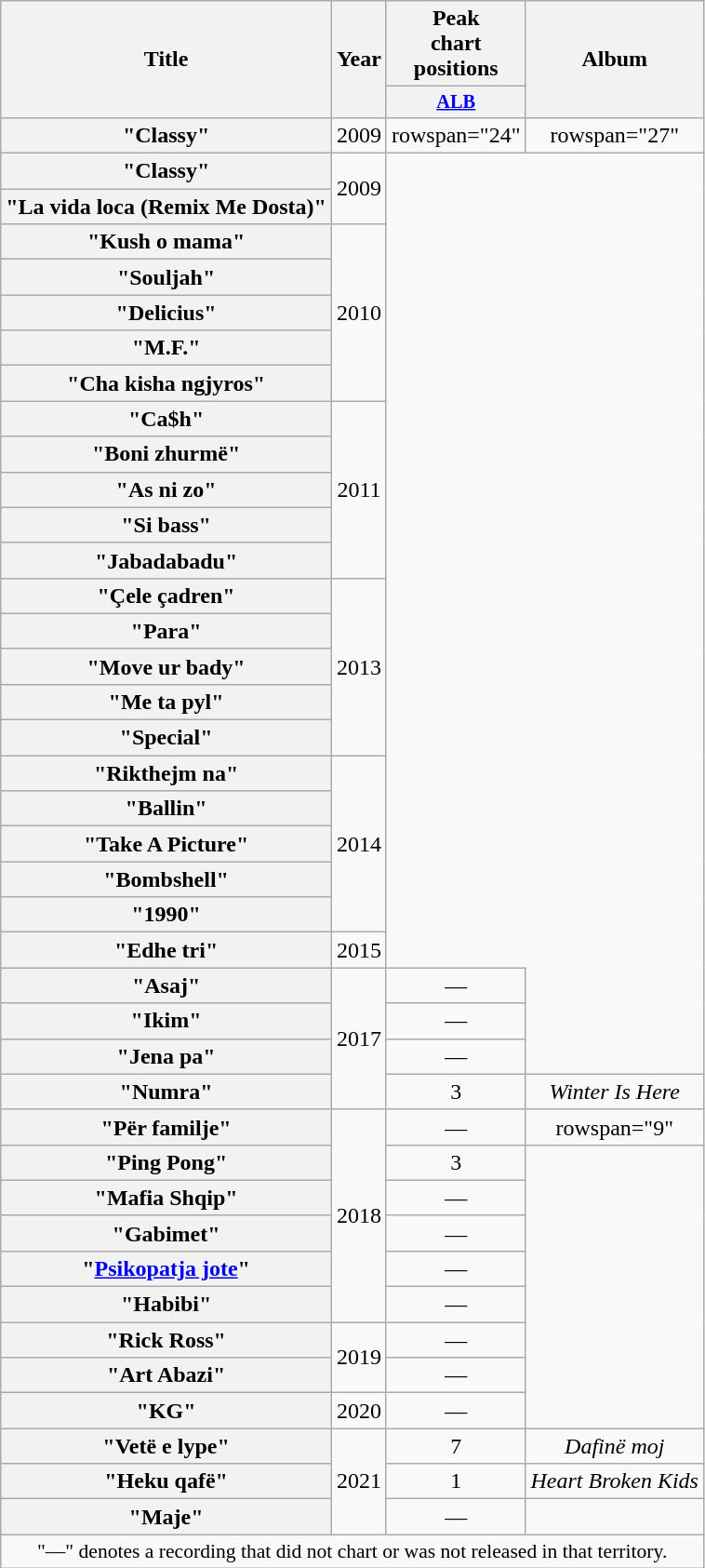<table class="wikitable plainrowheaders" style="text-align:center;">
<tr>
<th scope="col" rowspan="2">Title</th>
<th scope="col" rowspan="2">Year</th>
<th scope="col" colspan="1">Peak<br>chart<br>positions</th>
<th scope="col" rowspan="2">Album</th>
</tr>
<tr>
<th style="width:3em; font-size:85%;"><a href='#'>ALB</a><br></th>
</tr>
<tr>
<th scope="row">"Classy"<br></th>
<td>2009</td>
<td>rowspan="24" </td>
<td>rowspan="27" </td>
</tr>
<tr>
<th scope="row">"Classy"<br></th>
<td rowspan="2">2009</td>
</tr>
<tr>
<th scope="row">"La vida loca (Remix Me Dosta)"<br></th>
</tr>
<tr>
<th scope="row">"Kush o mama"<br></th>
<td rowspan="5">2010</td>
</tr>
<tr>
<th scope="row">"Souljah"<br></th>
</tr>
<tr>
<th scope="row">"Delicius"<br></th>
</tr>
<tr>
<th scope="row">"M.F."<br></th>
</tr>
<tr>
<th scope="row">"Cha kisha ngjyros"<br></th>
</tr>
<tr>
<th scope="row">"Ca$h"<br></th>
<td rowspan="5">2011</td>
</tr>
<tr>
<th scope="row">"Boni zhurmë"<br></th>
</tr>
<tr>
<th scope="row">"As ni zo"<br></th>
</tr>
<tr>
<th scope="row">"Si bass"<br></th>
</tr>
<tr>
<th scope="row">"Jabadabadu"<br></th>
</tr>
<tr>
<th scope="row">"Çele çadren"<br></th>
<td rowspan="5">2013</td>
</tr>
<tr>
<th scope="row">"Para"<br></th>
</tr>
<tr>
<th scope="row">"Move ur bady"<br></th>
</tr>
<tr>
<th scope="row">"Me ta pyl"<br></th>
</tr>
<tr>
<th scope="row">"Special"<br></th>
</tr>
<tr>
<th scope="row">"Rikthejm na"<br></th>
<td rowspan="5">2014</td>
</tr>
<tr>
<th scope="row">"Ballin"<br></th>
</tr>
<tr>
<th scope="row">"Take A Picture"<br></th>
</tr>
<tr>
<th scope="row">"Bombshell"<br></th>
</tr>
<tr>
<th scope="row">"1990"<br></th>
</tr>
<tr>
<th scope="row">"Edhe tri"<br></th>
<td>2015</td>
</tr>
<tr>
<th scope="row">"Asaj"<br></th>
<td rowspan="4">2017</td>
<td>—</td>
</tr>
<tr>
<th scope="row">"Ikim"<br></th>
<td>—</td>
</tr>
<tr>
<th scope="row">"Jena pa"<br></th>
<td>—</td>
</tr>
<tr>
<th scope="row">"Numra"<br></th>
<td>3</td>
<td><em>Winter Is Here</em></td>
</tr>
<tr>
<th scope="row">"Për familje"<br></th>
<td rowspan="6">2018</td>
<td>—</td>
<td>rowspan="9" </td>
</tr>
<tr>
<th scope="row">"Ping Pong"<br></th>
<td>3</td>
</tr>
<tr>
<th scope="row">"Mafia Shqip"<br></th>
<td>—</td>
</tr>
<tr>
<th scope="row">"Gabimet"<br></th>
<td>—</td>
</tr>
<tr>
<th scope="row">"<a href='#'>Psikopatja jote</a>"<br></th>
<td>—</td>
</tr>
<tr>
<th scope="row">"Habibi"<br></th>
<td>—</td>
</tr>
<tr>
<th scope="row">"Rick Ross"<br></th>
<td rowspan="2">2019</td>
<td>—</td>
</tr>
<tr>
<th scope="row">"Art Abazi"<br></th>
<td>—</td>
</tr>
<tr>
<th scope="row">"KG"<br></th>
<td>2020</td>
<td>—</td>
</tr>
<tr>
<th scope="row">"Vetë e lype"<br></th>
<td rowspan="3">2021</td>
<td>7</td>
<td><em>Dafinë moj</em></td>
</tr>
<tr>
<th scope="row">"Heku qafë"<br></th>
<td>1</td>
<td><em>Heart Broken Kids</em></td>
</tr>
<tr>
<th scope="row">"Maje"<br></th>
<td>—</td>
<td></td>
</tr>
<tr>
<td colspan="11" style="font-size:90%">"—" denotes a recording that did not chart or was not released in that territory.</td>
</tr>
</table>
